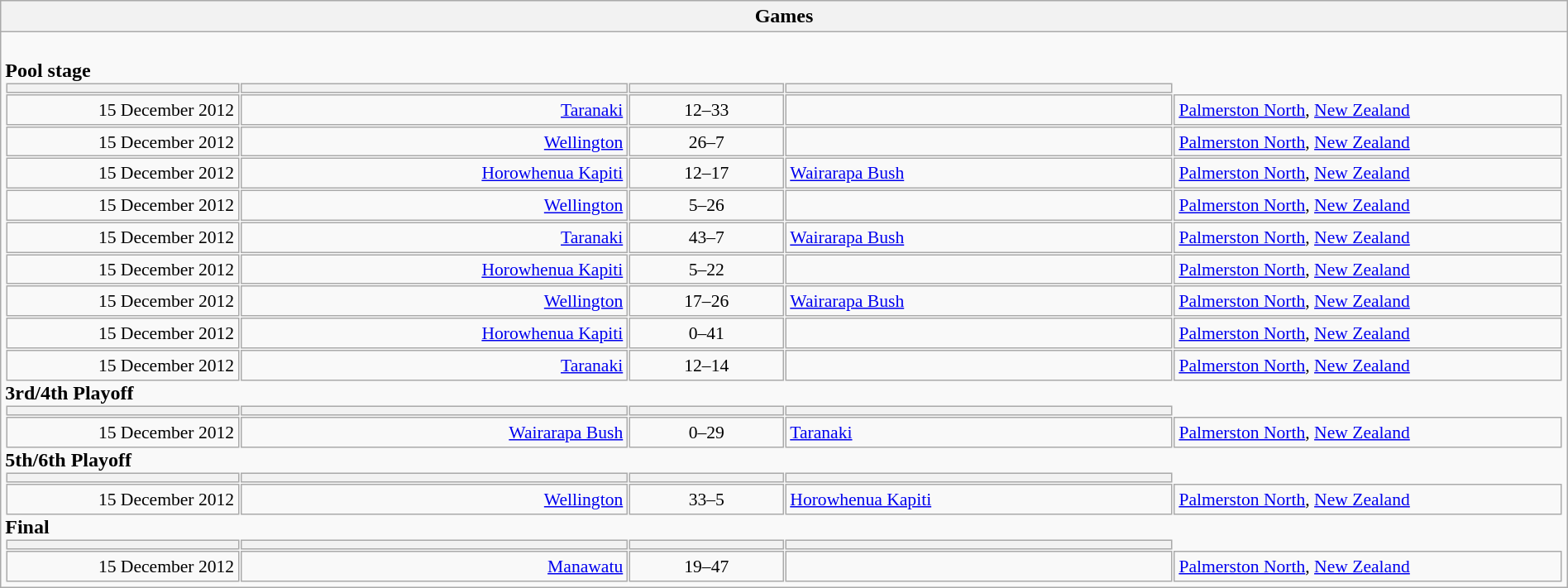<table class="wikitable collapsible collapsed" style="width:100%">
<tr>
<th>Games</th>
</tr>
<tr>
<td><br><strong>Pool stage</strong><table style="width:100%" cellspacing="1">
<tr>
<th width=15%></th>
<th width=25%></th>
<th width=10%></th>
<th width=25%></th>
</tr>
<tr style=font-size:90%>
<td align=right>15 December 2012</td>
<td align=right><a href='#'>Taranaki</a></td>
<td align=center>12–33</td>
<td></td>
<td><a href='#'>Palmerston North</a>, <a href='#'>New Zealand</a></td>
</tr>
<tr style=font-size:90%>
<td align=right>15 December 2012</td>
<td align=right><a href='#'>Wellington</a></td>
<td align=center>26–7</td>
<td></td>
<td><a href='#'>Palmerston North</a>, <a href='#'>New Zealand</a></td>
</tr>
<tr style=font-size:90%>
<td align=right>15 December 2012</td>
<td align=right><a href='#'>Horowhenua Kapiti</a></td>
<td align=center>12–17</td>
<td><a href='#'>Wairarapa Bush</a></td>
<td><a href='#'>Palmerston North</a>, <a href='#'>New Zealand</a></td>
</tr>
<tr style=font-size:90%>
<td align=right>15 December 2012</td>
<td align=right><a href='#'>Wellington</a></td>
<td align=center>5–26</td>
<td></td>
<td><a href='#'>Palmerston North</a>, <a href='#'>New Zealand</a></td>
</tr>
<tr style=font-size:90%>
<td align=right>15 December 2012</td>
<td align=right><a href='#'>Taranaki</a></td>
<td align=center>43–7</td>
<td><a href='#'>Wairarapa Bush</a></td>
<td><a href='#'>Palmerston North</a>, <a href='#'>New Zealand</a></td>
</tr>
<tr style=font-size:90%>
<td align=right>15 December 2012</td>
<td align=right><a href='#'>Horowhenua Kapiti</a></td>
<td align=center>5–22</td>
<td></td>
<td><a href='#'>Palmerston North</a>, <a href='#'>New Zealand</a></td>
</tr>
<tr style=font-size:90%>
<td align=right>15 December 2012</td>
<td align=right><a href='#'>Wellington</a></td>
<td align=center>17–26</td>
<td><a href='#'>Wairarapa Bush</a></td>
<td><a href='#'>Palmerston North</a>, <a href='#'>New Zealand</a></td>
</tr>
<tr style=font-size:90%>
<td align=right>15 December 2012</td>
<td align=right><a href='#'>Horowhenua Kapiti</a></td>
<td align=center>0–41</td>
<td></td>
<td><a href='#'>Palmerston North</a>, <a href='#'>New Zealand</a></td>
</tr>
<tr style=font-size:90%>
<td align=right>15 December 2012</td>
<td align=right><a href='#'>Taranaki</a></td>
<td align=center>12–14</td>
<td></td>
<td><a href='#'>Palmerston North</a>, <a href='#'>New Zealand</a></td>
</tr>
</table>
<strong>3rd/4th Playoff</strong><table style="width:100%" cellspacing="1">
<tr>
<th width=15%></th>
<th width=25%></th>
<th width=10%></th>
<th width=25%></th>
</tr>
<tr style=font-size:90%>
<td align=right>15 December 2012</td>
<td align=right><a href='#'>Wairarapa Bush</a></td>
<td align=center>0–29</td>
<td><a href='#'>Taranaki</a></td>
<td><a href='#'>Palmerston North</a>, <a href='#'>New Zealand</a></td>
</tr>
</table>
<strong>5th/6th Playoff</strong><table style="width:100%" cellspacing="1">
<tr>
<th width=15%></th>
<th width=25%></th>
<th width=10%></th>
<th width=25%></th>
</tr>
<tr style=font-size:90%>
<td align=right>15 December 2012</td>
<td align=right><a href='#'>Wellington</a></td>
<td align=center>33–5</td>
<td><a href='#'>Horowhenua Kapiti</a></td>
<td><a href='#'>Palmerston North</a>, <a href='#'>New Zealand</a></td>
</tr>
</table>
<strong>Final</strong><table style="width:100%" cellspacing="1">
<tr>
<th width=15%></th>
<th width=25%></th>
<th width=10%></th>
<th width=25%></th>
</tr>
<tr style=font-size:90%>
<td align=right>15 December 2012</td>
<td align=right><a href='#'>Manawatu</a></td>
<td align=center>19–47</td>
<td></td>
<td><a href='#'>Palmerston North</a>, <a href='#'>New Zealand</a></td>
</tr>
</table>
</td>
</tr>
</table>
